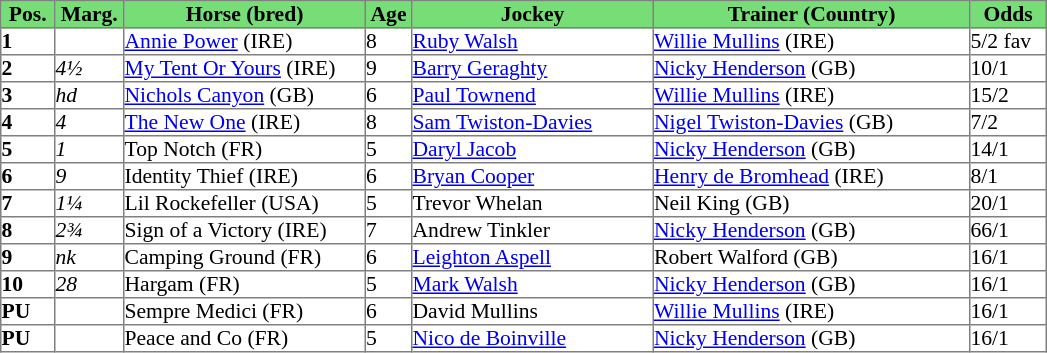<table border="1" cellpadding="0" style="border-collapse: collapse; font-size:90%">
<tr style="background:#7d7; text-align:center;">
<td style="width:35px;"><strong>Pos.</strong></td>
<td style="width:45px;"><strong>Marg.</strong></td>
<td style="width:160px;"><strong>Horse (bred)</strong></td>
<td style="width:30px;"><strong>Age</strong></td>
<td style="width:160px;"><strong>Jockey</strong></td>
<td style="width:210px;"><strong>Trainer (Country)</strong></td>
<td style="width:50px;"><strong>Odds</strong></td>
</tr>
<tr>
<td><strong>1</strong></td>
<td></td>
<td><a href='#'>Annie Power</a> (IRE)</td>
<td>8</td>
<td><a href='#'>Ruby Walsh</a></td>
<td><a href='#'>Willie Mullins</a> (IRE)</td>
<td>5/2 fav</td>
</tr>
<tr>
<td><strong>2</strong></td>
<td><em>4½</em></td>
<td><a href='#'>My Tent Or Yours</a> (IRE)</td>
<td>9</td>
<td><a href='#'>Barry Geraghty</a></td>
<td><a href='#'>Nicky Henderson</a> (GB)</td>
<td>10/1</td>
</tr>
<tr>
<td><strong>3</strong></td>
<td><em>hd</em></td>
<td><a href='#'>Nichols Canyon</a> (GB)</td>
<td>6</td>
<td><a href='#'>Paul Townend</a></td>
<td><a href='#'>Willie Mullins</a> (IRE)</td>
<td>15/2</td>
</tr>
<tr>
<td><strong>4</strong></td>
<td><em>4</em></td>
<td><a href='#'>The New One</a> (IRE)</td>
<td>8</td>
<td><a href='#'>Sam Twiston-Davies</a></td>
<td><a href='#'>Nigel Twiston-Davies</a> (GB)</td>
<td>7/2</td>
</tr>
<tr>
<td><strong>5</strong></td>
<td><em>1</em></td>
<td>Top Notch (FR)</td>
<td>5</td>
<td><a href='#'>Daryl Jacob</a></td>
<td><a href='#'>Nicky Henderson</a> (GB)</td>
<td>14/1</td>
</tr>
<tr>
<td><strong>6</strong></td>
<td><em>9</em></td>
<td>Identity Thief (IRE)</td>
<td>6</td>
<td><a href='#'>Bryan Cooper</a></td>
<td><a href='#'>Henry de Bromhead</a> (IRE)</td>
<td>8/1</td>
</tr>
<tr>
<td><strong>7</strong></td>
<td><em>1¼</em></td>
<td>Lil Rockefeller (USA)</td>
<td>5</td>
<td>Trevor Whelan</td>
<td>Neil King (GB)</td>
<td>20/1</td>
</tr>
<tr>
<td><strong>8</strong></td>
<td><em>2¾</em></td>
<td>Sign of a Victory (IRE)</td>
<td>7</td>
<td>Andrew Tinkler</td>
<td><a href='#'>Nicky Henderson</a> (GB)</td>
<td>66/1</td>
</tr>
<tr>
<td><strong>9</strong></td>
<td><em>nk</em></td>
<td>Camping Ground (FR)</td>
<td>6</td>
<td><a href='#'>Leighton Aspell</a></td>
<td>Robert Walford (GB)</td>
<td>16/1</td>
</tr>
<tr>
<td><strong>10</strong></td>
<td><em>28</em></td>
<td>Hargam (FR)</td>
<td>5</td>
<td><a href='#'>Mark Walsh</a></td>
<td><a href='#'>Nicky Henderson</a> (GB)</td>
<td>16/1</td>
</tr>
<tr>
<td><strong>PU</strong></td>
<td></td>
<td>Sempre Medici (FR)</td>
<td>6</td>
<td>David Mullins</td>
<td><a href='#'>Willie Mullins</a> (IRE)</td>
<td>16/1</td>
</tr>
<tr>
<td><strong>PU</strong></td>
<td></td>
<td>Peace and Co (FR)</td>
<td>5</td>
<td><a href='#'>Nico de Boinville</a></td>
<td><a href='#'>Nicky Henderson</a> (GB)</td>
<td>16/1</td>
</tr>
</table>
